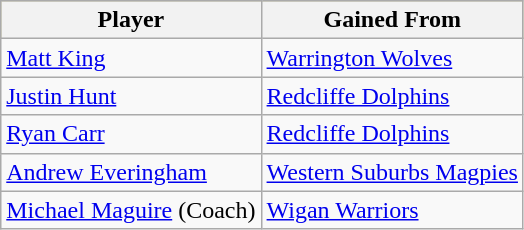<table class="wikitable">
<tr bgcolor=#bdb76b>
<th>Player</th>
<th>Gained From</th>
</tr>
<tr>
<td><a href='#'>Matt King</a></td>
<td> <a href='#'>Warrington Wolves</a></td>
</tr>
<tr>
<td><a href='#'>Justin Hunt</a></td>
<td> <a href='#'>Redcliffe Dolphins</a></td>
</tr>
<tr>
<td><a href='#'>Ryan Carr</a></td>
<td> <a href='#'>Redcliffe Dolphins</a></td>
</tr>
<tr>
<td><a href='#'>Andrew Everingham</a></td>
<td> <a href='#'>Western Suburbs Magpies</a></td>
</tr>
<tr>
<td><a href='#'>Michael Maguire</a> (Coach)</td>
<td> <a href='#'>Wigan Warriors</a></td>
</tr>
</table>
